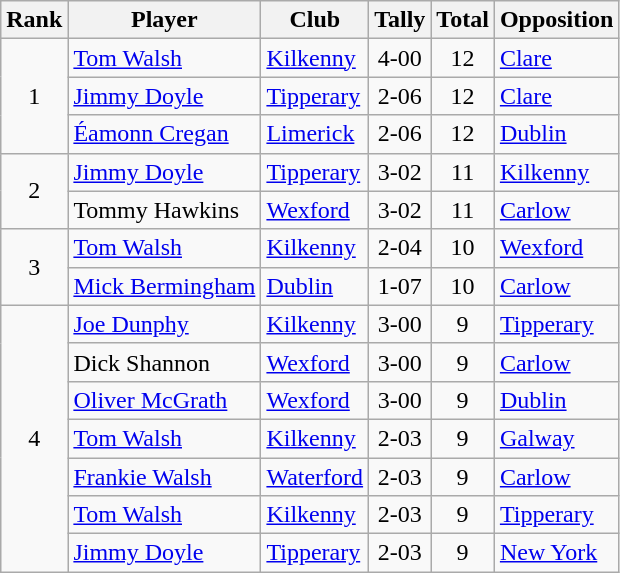<table class="wikitable">
<tr>
<th>Rank</th>
<th>Player</th>
<th>Club</th>
<th>Tally</th>
<th>Total</th>
<th>Opposition</th>
</tr>
<tr>
<td rowspan="3" style="text-align:center;">1</td>
<td><a href='#'>Tom Walsh</a></td>
<td><a href='#'>Kilkenny</a></td>
<td align=center>4-00</td>
<td align=center>12</td>
<td><a href='#'>Clare</a></td>
</tr>
<tr>
<td><a href='#'>Jimmy Doyle</a></td>
<td><a href='#'>Tipperary</a></td>
<td align=center>2-06</td>
<td align=center>12</td>
<td><a href='#'>Clare</a></td>
</tr>
<tr>
<td><a href='#'>Éamonn Cregan</a></td>
<td><a href='#'>Limerick</a></td>
<td align=center>2-06</td>
<td align=center>12</td>
<td><a href='#'>Dublin</a></td>
</tr>
<tr>
<td rowspan="2" style="text-align:center;">2</td>
<td><a href='#'>Jimmy Doyle</a></td>
<td><a href='#'>Tipperary</a></td>
<td align=center>3-02</td>
<td align=center>11</td>
<td><a href='#'>Kilkenny</a></td>
</tr>
<tr>
<td>Tommy Hawkins</td>
<td><a href='#'>Wexford</a></td>
<td align=center>3-02</td>
<td align=center>11</td>
<td><a href='#'>Carlow</a></td>
</tr>
<tr>
<td rowspan="2" style="text-align:center;">3</td>
<td><a href='#'>Tom Walsh</a></td>
<td><a href='#'>Kilkenny</a></td>
<td align=center>2-04</td>
<td align=center>10</td>
<td><a href='#'>Wexford</a></td>
</tr>
<tr>
<td><a href='#'>Mick Bermingham</a></td>
<td><a href='#'>Dublin</a></td>
<td align=center>1-07</td>
<td align=center>10</td>
<td><a href='#'>Carlow</a></td>
</tr>
<tr>
<td rowspan="7" style="text-align:center;">4</td>
<td><a href='#'>Joe Dunphy</a></td>
<td><a href='#'>Kilkenny</a></td>
<td align=center>3-00</td>
<td align=center>9</td>
<td><a href='#'>Tipperary</a></td>
</tr>
<tr>
<td>Dick Shannon</td>
<td><a href='#'>Wexford</a></td>
<td align=center>3-00</td>
<td align=center>9</td>
<td><a href='#'>Carlow</a></td>
</tr>
<tr>
<td><a href='#'>Oliver McGrath</a></td>
<td><a href='#'>Wexford</a></td>
<td align=center>3-00</td>
<td align=center>9</td>
<td><a href='#'>Dublin</a></td>
</tr>
<tr>
<td><a href='#'>Tom Walsh</a></td>
<td><a href='#'>Kilkenny</a></td>
<td align=center>2-03</td>
<td align=center>9</td>
<td><a href='#'>Galway</a></td>
</tr>
<tr>
<td><a href='#'>Frankie Walsh</a></td>
<td><a href='#'>Waterford</a></td>
<td align=center>2-03</td>
<td align=center>9</td>
<td><a href='#'>Carlow</a></td>
</tr>
<tr>
<td><a href='#'>Tom Walsh</a></td>
<td><a href='#'>Kilkenny</a></td>
<td align=center>2-03</td>
<td align=center>9</td>
<td><a href='#'>Tipperary</a></td>
</tr>
<tr>
<td><a href='#'>Jimmy Doyle</a></td>
<td><a href='#'>Tipperary</a></td>
<td align=center>2-03</td>
<td align=center>9</td>
<td><a href='#'>New York</a></td>
</tr>
</table>
